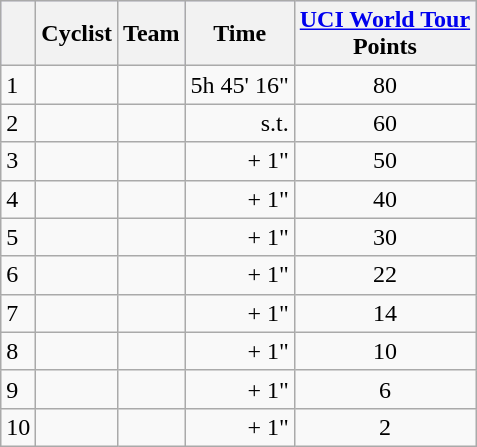<table class="wikitable">
<tr style="background:#ccccff;">
<th></th>
<th>Cyclist</th>
<th>Team</th>
<th>Time</th>
<th><a href='#'>UCI World Tour</a><br>Points</th>
</tr>
<tr>
<td>1</td>
<td></td>
<td></td>
<td align="right">5h 45' 16"</td>
<td align="center">80</td>
</tr>
<tr>
<td>2</td>
<td></td>
<td></td>
<td align="right">s.t.</td>
<td align="center">60</td>
</tr>
<tr>
<td>3</td>
<td></td>
<td></td>
<td align="right">+ 1"</td>
<td align="center">50</td>
</tr>
<tr>
<td>4</td>
<td></td>
<td></td>
<td align="right">+ 1"</td>
<td align="center">40</td>
</tr>
<tr>
<td>5</td>
<td></td>
<td></td>
<td align="right">+ 1"</td>
<td align="center">30</td>
</tr>
<tr>
<td>6</td>
<td></td>
<td></td>
<td align="right">+ 1"</td>
<td align="center">22</td>
</tr>
<tr>
<td>7</td>
<td></td>
<td></td>
<td align="right">+ 1"</td>
<td align="center">14</td>
</tr>
<tr>
<td>8</td>
<td></td>
<td></td>
<td align="right">+ 1"</td>
<td align="center">10</td>
</tr>
<tr>
<td>9</td>
<td></td>
<td></td>
<td align="right">+ 1"</td>
<td align="center">6</td>
</tr>
<tr>
<td>10</td>
<td></td>
<td></td>
<td align="right">+ 1"</td>
<td align="center">2</td>
</tr>
</table>
